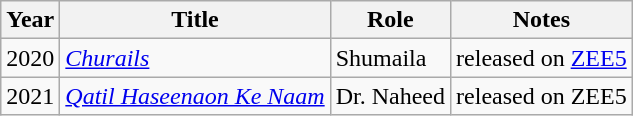<table Class="wikitable">
<tr>
<th>Year</th>
<th>Title</th>
<th>Role</th>
<th>Notes</th>
</tr>
<tr>
<td>2020</td>
<td><em><a href='#'>Churails</a></em></td>
<td>Shumaila</td>
<td>released on <a href='#'>ZEE5</a></td>
</tr>
<tr>
<td>2021</td>
<td><em><a href='#'>Qatil Haseenaon Ke Naam</a></em></td>
<td>Dr. Naheed</td>
<td>released on ZEE5</td>
</tr>
</table>
